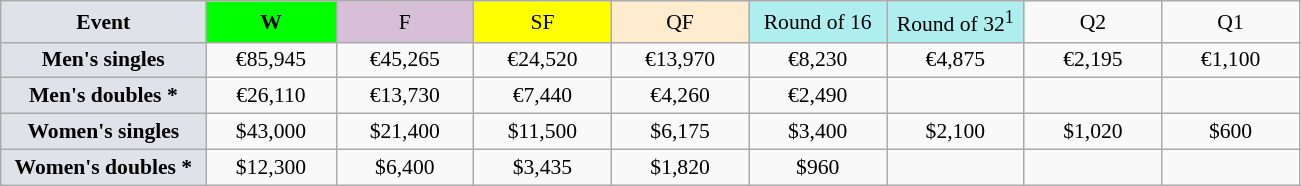<table class=wikitable style=font-size:90%;text-align:center>
<tr>
<td style="width:130px; background:#dfe2e9;"><strong>Event</strong></td>
<td style="width:80px; background:lime;"><strong>W</strong></td>
<td style="width:85px; background:thistle;">F</td>
<td style="width:85px; background:#ff0;">SF</td>
<td style="width:85px; background:#ffebcd;">QF</td>
<td style="width:85px; background:#afeeee;">Round of 16</td>
<td style="width:85px; background:#afeeee;">Round of 32<sup>1</sup></td>
<td width=85>Q2</td>
<td width=85>Q1</td>
</tr>
<tr>
<td style="background:#dfe2e9;"><strong>Men's singles</strong></td>
<td>€85,945</td>
<td>€45,265</td>
<td>€24,520</td>
<td>€13,970</td>
<td>€8,230</td>
<td>€4,875</td>
<td>€2,195</td>
<td>€1,100</td>
</tr>
<tr>
<td style="background:#dfe2e9;"><strong>Men's doubles *</strong></td>
<td>€26,110</td>
<td>€13,730</td>
<td>€7,440</td>
<td>€4,260</td>
<td>€2,490</td>
<td></td>
<td></td>
<td></td>
</tr>
<tr>
<td style="background:#dfe2e9;"><strong>Women's singles</strong></td>
<td>$43,000</td>
<td>$21,400</td>
<td>$11,500</td>
<td>$6,175</td>
<td>$3,400</td>
<td>$2,100</td>
<td>$1,020</td>
<td>$600</td>
</tr>
<tr>
<td style="background:#dfe2e9;"><strong>Women's doubles *</strong></td>
<td>$12,300</td>
<td>$6,400</td>
<td>$3,435</td>
<td>$1,820</td>
<td>$960</td>
<td></td>
<td></td>
<td></td>
</tr>
</table>
